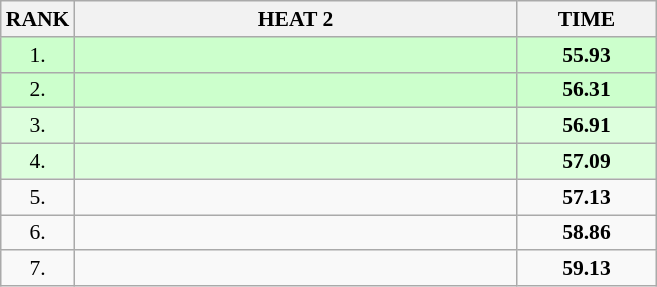<table class="wikitable" style="border-collapse: collapse; font-size: 90%;">
<tr>
<th>RANK</th>
<th style="width: 20em">HEAT 2</th>
<th style="width: 6em">TIME</th>
</tr>
<tr style="background:#ccffcc;">
<td align="center">1.</td>
<td></td>
<td align="center"><strong>55.93</strong></td>
</tr>
<tr style="background:#ccffcc;">
<td align="center">2.</td>
<td></td>
<td align="center"><strong>56.31</strong></td>
</tr>
<tr style="background:#ddffdd;">
<td align="center">3.</td>
<td></td>
<td align="center"><strong>56.91</strong></td>
</tr>
<tr style="background:#ddffdd;">
<td align="center">4.</td>
<td></td>
<td align="center"><strong>57.09</strong></td>
</tr>
<tr>
<td align="center">5.</td>
<td></td>
<td align="center"><strong>57.13</strong></td>
</tr>
<tr>
<td align="center">6.</td>
<td></td>
<td align="center"><strong>58.86</strong></td>
</tr>
<tr>
<td align="center">7.</td>
<td></td>
<td align="center"><strong>59.13</strong></td>
</tr>
</table>
